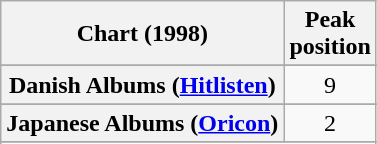<table class="wikitable sortable plainrowheaders">
<tr>
<th>Chart (1998)</th>
<th>Peak<br>position</th>
</tr>
<tr>
</tr>
<tr>
</tr>
<tr>
</tr>
<tr>
</tr>
<tr>
</tr>
<tr>
<th scope="row">Danish Albums (<a href='#'>Hitlisten</a>)</th>
<td style="text-align:center;">9</td>
</tr>
<tr>
</tr>
<tr>
</tr>
<tr>
</tr>
<tr>
</tr>
<tr>
</tr>
<tr>
</tr>
<tr>
</tr>
<tr>
<th scope="row">Japanese Albums (<a href='#'>Oricon</a>)</th>
<td style="text-align:center;">2</td>
</tr>
<tr>
</tr>
<tr>
</tr>
<tr>
</tr>
<tr>
</tr>
<tr>
</tr>
<tr>
</tr>
<tr>
</tr>
<tr>
</tr>
<tr>
</tr>
<tr>
</tr>
</table>
